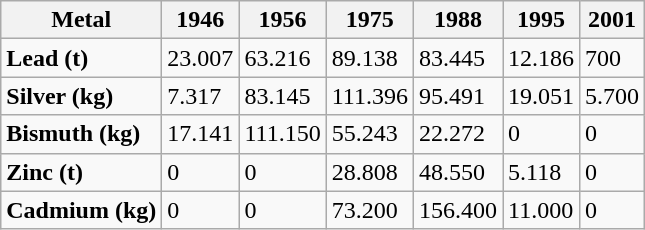<table class="wikitable floatright">
<tr>
<th><strong>Metal</strong></th>
<th><strong>1946</strong></th>
<th><strong>1956</strong></th>
<th><strong>1975</strong></th>
<th><strong>1988</strong></th>
<th><strong>1995</strong></th>
<th><strong>2001</strong></th>
</tr>
<tr>
<td><strong>Lead (t)</strong></td>
<td>23.007</td>
<td>63.216</td>
<td>89.138</td>
<td>83.445</td>
<td>12.186</td>
<td>700</td>
</tr>
<tr>
<td><strong>Silver (kg)</strong></td>
<td>7.317</td>
<td>83.145</td>
<td>111.396</td>
<td>95.491</td>
<td>19.051</td>
<td>5.700</td>
</tr>
<tr>
<td><strong>Bismuth (kg)</strong></td>
<td>17.141</td>
<td>111.150</td>
<td>55.243</td>
<td>22.272</td>
<td>0</td>
<td>0</td>
</tr>
<tr>
<td><strong>Zinc (t)</strong></td>
<td>0</td>
<td>0</td>
<td>28.808</td>
<td>48.550</td>
<td>5.118</td>
<td>0</td>
</tr>
<tr>
<td><strong>Cadmium (kg)</strong></td>
<td>0</td>
<td>0</td>
<td>73.200</td>
<td>156.400</td>
<td>11.000</td>
<td>0</td>
</tr>
</table>
